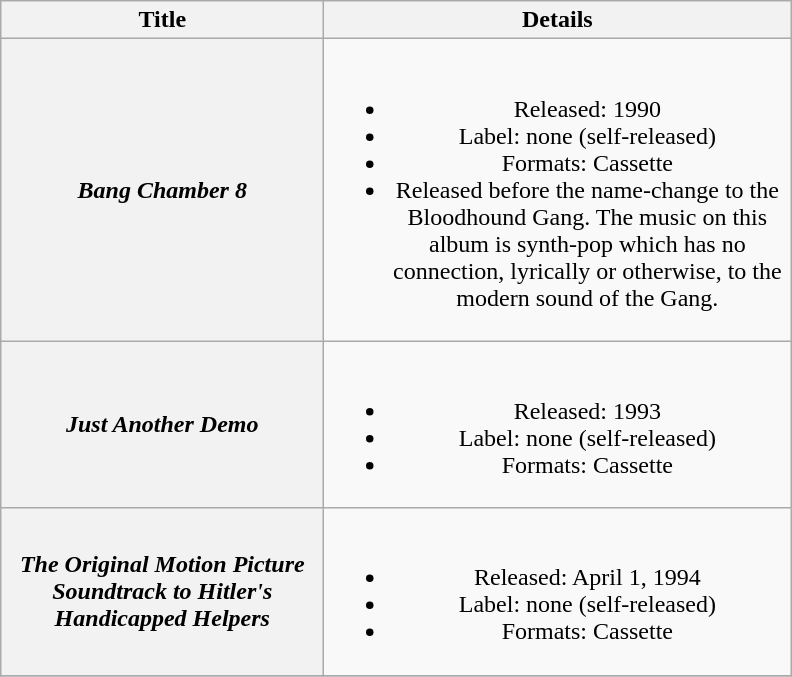<table class="wikitable plainrowheaders" style="text-align:center;" border="1">
<tr>
<th scope="col" style="width:13em;">Title</th>
<th scope="col" style="width:19em;">Details</th>
</tr>
<tr>
<th scope="row"><em>Bang Chamber 8</em></th>
<td><br><ul><li>Released: 1990</li><li>Label: none (self-released)</li><li>Formats: Cassette</li><li>Released before the name-change to the Bloodhound Gang. The music on this album is synth-pop which has no connection, lyrically or otherwise, to the modern sound of the Gang.</li></ul></td>
</tr>
<tr>
<th scope="row"><em>Just Another Demo</em></th>
<td><br><ul><li>Released: 1993</li><li>Label: none (self-released)</li><li>Formats: Cassette</li></ul></td>
</tr>
<tr>
<th scope="row"><em>The Original Motion Picture Soundtrack to Hitler's Handicapped Helpers</em></th>
<td><br><ul><li>Released: April 1, 1994</li><li>Label: none (self-released)</li><li>Formats: Cassette</li></ul></td>
</tr>
<tr>
</tr>
</table>
